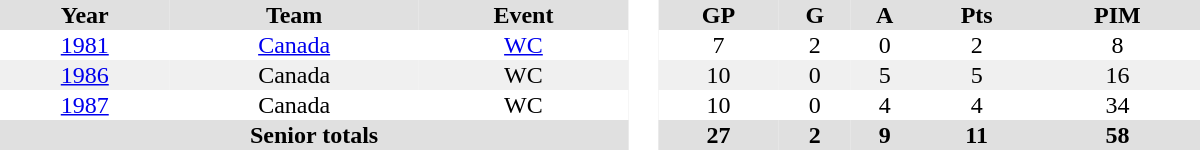<table border="0" cellpadding="1" cellspacing="0" style="text-align:center; width:50em">
<tr ALIGN="center" bgcolor="#e0e0e0">
<th>Year</th>
<th>Team</th>
<th>Event</th>
<th rowspan="99" bgcolor="#ffffff"> </th>
<th>GP</th>
<th>G</th>
<th>A</th>
<th>Pts</th>
<th>PIM</th>
</tr>
<tr>
<td><a href='#'>1981</a></td>
<td><a href='#'>Canada</a></td>
<td><a href='#'>WC</a></td>
<td>7</td>
<td>2</td>
<td>0</td>
<td>2</td>
<td>8</td>
</tr>
<tr bgcolor="#f0f0f0">
<td><a href='#'>1986</a></td>
<td>Canada</td>
<td>WC</td>
<td>10</td>
<td>0</td>
<td>5</td>
<td>5</td>
<td>16</td>
</tr>
<tr>
<td><a href='#'>1987</a></td>
<td>Canada</td>
<td>WC</td>
<td>10</td>
<td>0</td>
<td>4</td>
<td>4</td>
<td>34</td>
</tr>
<tr bgcolor="#e0e0e0">
<th colspan=3>Senior totals</th>
<th>27</th>
<th>2</th>
<th>9</th>
<th>11</th>
<th>58</th>
</tr>
</table>
